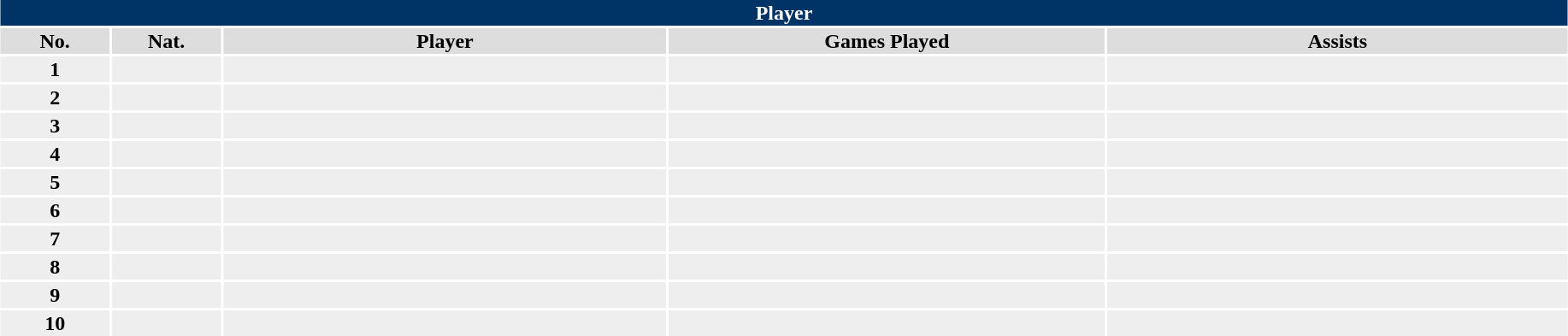<table class="toccolours"  style="width:97%; clear:both; margin:1.5em auto; text-align:center;">
<tr>
<th colspan="10" style="background:#003366; color:#FFFFFF;">Player</th>
</tr>
<tr style="background:#ddd;">
<th width=7%>No.</th>
<th width=7%>Nat.</th>
<th !width=30%>Player</th>
<th width=28%>Games Played</th>
<th widith=28%>Assists</th>
</tr>
<tr style="background:#eee;">
<td><strong>1</strong></td>
<td></td>
<td></td>
<td></td>
<td></td>
</tr>
<tr style="background:#eee;">
<td><strong>2</strong></td>
<td></td>
<td></td>
<td></td>
<td></td>
</tr>
<tr style="background:#eee;">
<td><strong>3</strong></td>
<td></td>
<td></td>
<td></td>
<td></td>
</tr>
<tr style="background:#eee;">
<td><strong>4</strong></td>
<td></td>
<td></td>
<td></td>
<td></td>
</tr>
<tr style="background:#eee;">
<td><strong>5</strong></td>
<td></td>
<td></td>
<td></td>
<td></td>
</tr>
<tr style="background:#eee;">
<td><strong>6</strong></td>
<td></td>
<td></td>
<td></td>
<td></td>
</tr>
<tr style="background:#eee;">
<td><strong>7</strong></td>
<td></td>
<td></td>
<td></td>
<td></td>
</tr>
<tr style="background:#eee;">
<td><strong>8</strong></td>
<td></td>
<td></td>
<td></td>
<td></td>
</tr>
<tr style="background:#eee;">
<td><strong>9</strong></td>
<td></td>
<td></td>
<td></td>
<td></td>
</tr>
<tr style="background:#eee;">
<td><strong>10</strong></td>
<td></td>
<td></td>
<td></td>
<td></td>
</tr>
</table>
